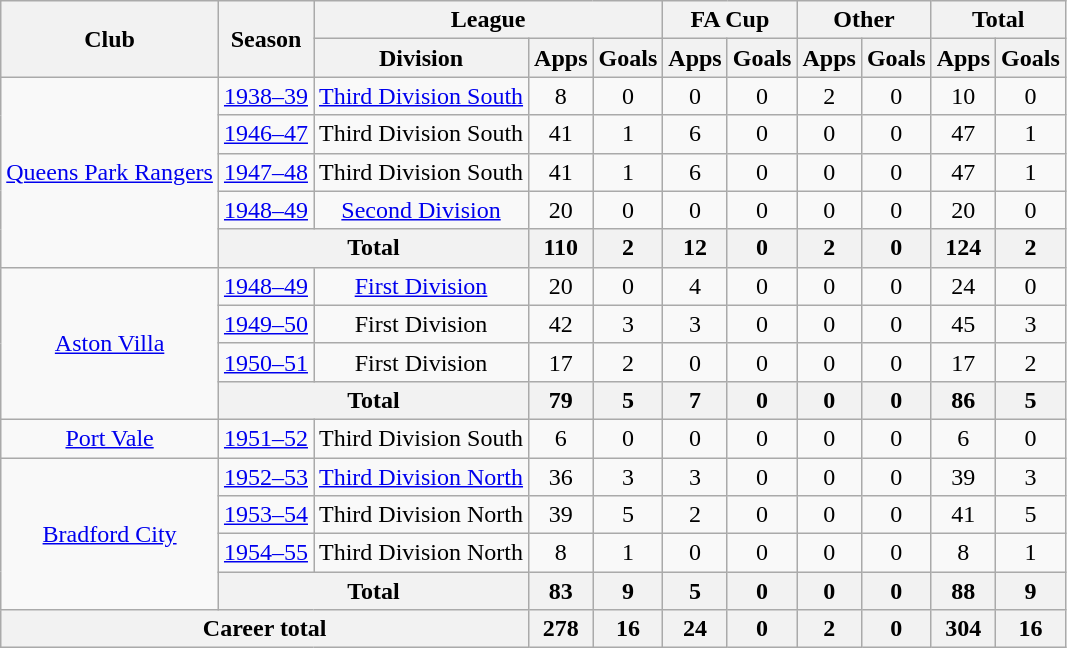<table class="wikitable" style="text-align: center;">
<tr>
<th rowspan="2">Club</th>
<th rowspan="2">Season</th>
<th colspan="3">League</th>
<th colspan="2">FA Cup</th>
<th colspan="2">Other</th>
<th colspan="2">Total</th>
</tr>
<tr>
<th>Division</th>
<th>Apps</th>
<th>Goals</th>
<th>Apps</th>
<th>Goals</th>
<th>Apps</th>
<th>Goals</th>
<th>Apps</th>
<th>Goals</th>
</tr>
<tr>
<td rowspan="5"><a href='#'>Queens Park Rangers</a></td>
<td><a href='#'>1938–39</a></td>
<td><a href='#'>Third Division South</a></td>
<td>8</td>
<td>0</td>
<td>0</td>
<td>0</td>
<td>2</td>
<td>0</td>
<td>10</td>
<td>0</td>
</tr>
<tr>
<td><a href='#'>1946–47</a></td>
<td>Third Division South</td>
<td>41</td>
<td>1</td>
<td>6</td>
<td>0</td>
<td>0</td>
<td>0</td>
<td>47</td>
<td>1</td>
</tr>
<tr>
<td><a href='#'>1947–48</a></td>
<td>Third Division South</td>
<td>41</td>
<td>1</td>
<td>6</td>
<td>0</td>
<td>0</td>
<td>0</td>
<td>47</td>
<td>1</td>
</tr>
<tr>
<td><a href='#'>1948–49</a></td>
<td><a href='#'>Second Division</a></td>
<td>20</td>
<td>0</td>
<td>0</td>
<td>0</td>
<td>0</td>
<td>0</td>
<td>20</td>
<td>0</td>
</tr>
<tr>
<th colspan="2">Total</th>
<th>110</th>
<th>2</th>
<th>12</th>
<th>0</th>
<th>2</th>
<th>0</th>
<th>124</th>
<th>2</th>
</tr>
<tr>
<td rowspan="4"><a href='#'>Aston Villa</a></td>
<td><a href='#'>1948–49</a></td>
<td><a href='#'>First Division</a></td>
<td>20</td>
<td>0</td>
<td>4</td>
<td>0</td>
<td>0</td>
<td>0</td>
<td>24</td>
<td>0</td>
</tr>
<tr>
<td><a href='#'>1949–50</a></td>
<td>First Division</td>
<td>42</td>
<td>3</td>
<td>3</td>
<td>0</td>
<td>0</td>
<td>0</td>
<td>45</td>
<td>3</td>
</tr>
<tr>
<td><a href='#'>1950–51</a></td>
<td>First Division</td>
<td>17</td>
<td>2</td>
<td>0</td>
<td>0</td>
<td>0</td>
<td>0</td>
<td>17</td>
<td>2</td>
</tr>
<tr>
<th colspan="2">Total</th>
<th>79</th>
<th>5</th>
<th>7</th>
<th>0</th>
<th>0</th>
<th>0</th>
<th>86</th>
<th>5</th>
</tr>
<tr>
<td><a href='#'>Port Vale</a></td>
<td><a href='#'>1951–52</a></td>
<td>Third Division South</td>
<td>6</td>
<td>0</td>
<td>0</td>
<td>0</td>
<td>0</td>
<td>0</td>
<td>6</td>
<td>0</td>
</tr>
<tr>
<td rowspan="4"><a href='#'>Bradford City</a></td>
<td><a href='#'>1952–53</a></td>
<td><a href='#'>Third Division North</a></td>
<td>36</td>
<td>3</td>
<td>3</td>
<td>0</td>
<td>0</td>
<td>0</td>
<td>39</td>
<td>3</td>
</tr>
<tr>
<td><a href='#'>1953–54</a></td>
<td>Third Division North</td>
<td>39</td>
<td>5</td>
<td>2</td>
<td>0</td>
<td>0</td>
<td>0</td>
<td>41</td>
<td>5</td>
</tr>
<tr>
<td><a href='#'>1954–55</a></td>
<td>Third Division North</td>
<td>8</td>
<td>1</td>
<td>0</td>
<td>0</td>
<td>0</td>
<td>0</td>
<td>8</td>
<td>1</td>
</tr>
<tr>
<th colspan="2">Total</th>
<th>83</th>
<th>9</th>
<th>5</th>
<th>0</th>
<th>0</th>
<th>0</th>
<th>88</th>
<th>9</th>
</tr>
<tr>
<th colspan="3">Career total</th>
<th>278</th>
<th>16</th>
<th>24</th>
<th>0</th>
<th>2</th>
<th>0</th>
<th>304</th>
<th>16</th>
</tr>
</table>
